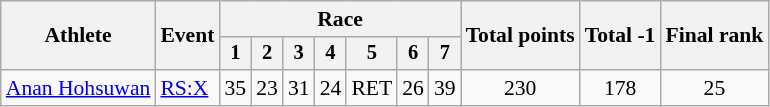<table class="wikitable" border="1" style="font-size:90%">
<tr>
<th rowspan="2">Athlete</th>
<th rowspan="2">Event</th>
<th colspan=7>Race</th>
<th rowspan=2>Total points</th>
<th rowspan=2>Total -1</th>
<th rowspan=2>Final rank</th>
</tr>
<tr style="font-size:95%">
<th>1</th>
<th>2</th>
<th>3</th>
<th>4</th>
<th>5</th>
<th>6</th>
<th>7</th>
</tr>
<tr align=center>
<td align=left><a href='#'>Anan Hohsuwan</a></td>
<td align=left><a href='#'>RS:X</a></td>
<td>35</td>
<td>23</td>
<td>31</td>
<td>24</td>
<td>RET</td>
<td>26</td>
<td>39</td>
<td>230</td>
<td>178</td>
<td>25</td>
</tr>
</table>
